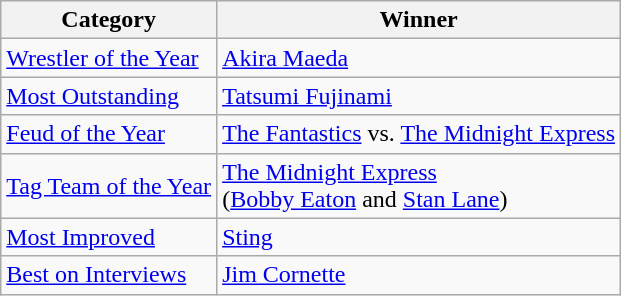<table class="wikitable">
<tr>
<th>Category</th>
<th>Winner</th>
</tr>
<tr>
<td><a href='#'>Wrestler of the Year</a></td>
<td><a href='#'>Akira Maeda</a></td>
</tr>
<tr>
<td><a href='#'>Most Outstanding</a></td>
<td><a href='#'>Tatsumi Fujinami</a></td>
</tr>
<tr>
<td><a href='#'>Feud of the Year</a></td>
<td><a href='#'>The Fantastics</a> vs. <a href='#'>The Midnight Express</a></td>
</tr>
<tr>
<td><a href='#'>Tag Team of the Year</a></td>
<td><a href='#'>The Midnight Express</a><br>(<a href='#'>Bobby Eaton</a> and <a href='#'>Stan Lane</a>)</td>
</tr>
<tr>
<td><a href='#'>Most Improved</a></td>
<td><a href='#'>Sting</a></td>
</tr>
<tr>
<td><a href='#'>Best on Interviews</a></td>
<td><a href='#'>Jim Cornette</a></td>
</tr>
</table>
